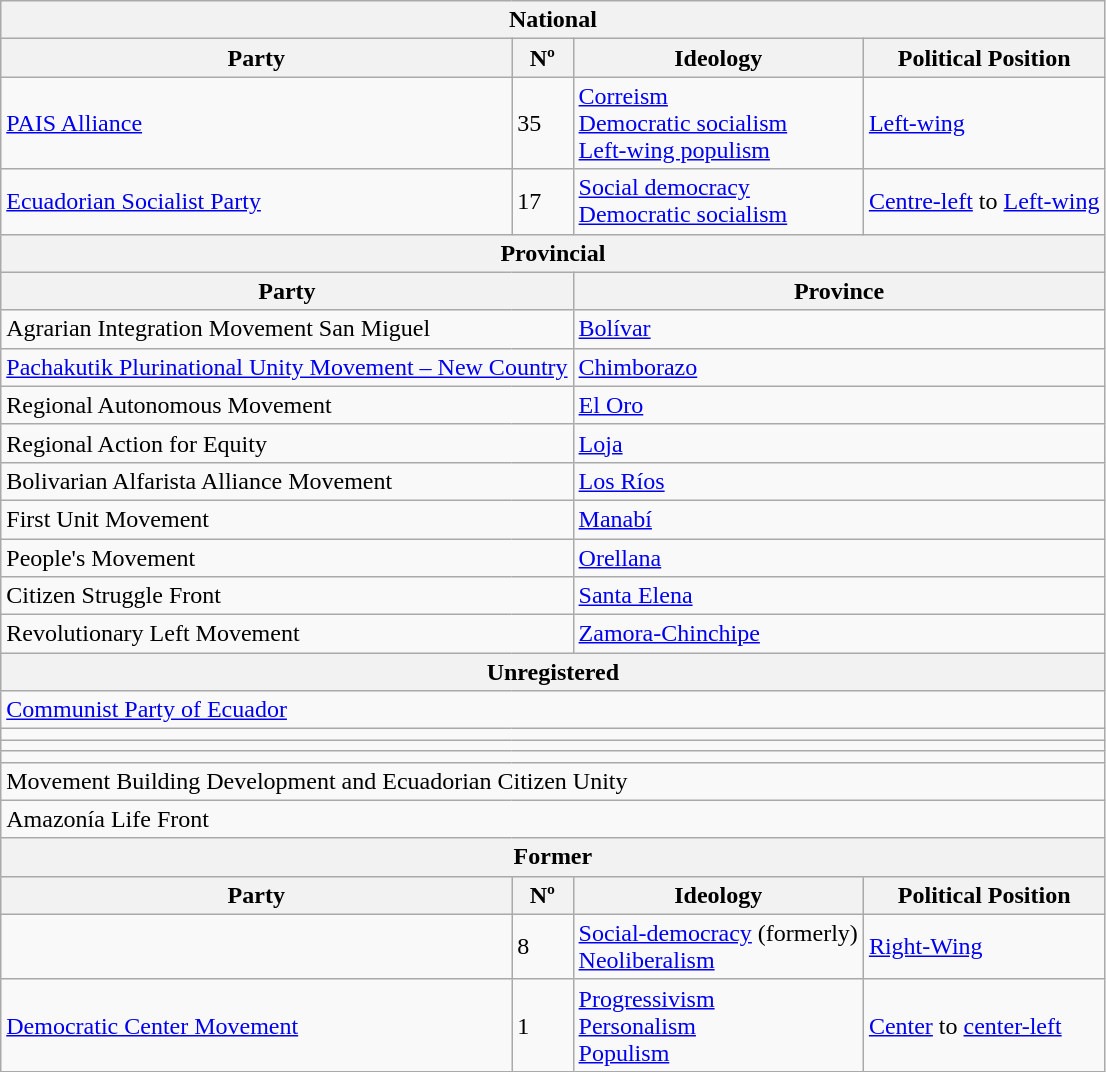<table class="wikitable">
<tr>
<th colspan="4">National</th>
</tr>
<tr>
<th>Party</th>
<th>Nº</th>
<th>Ideology</th>
<th>Political Position</th>
</tr>
<tr>
<td><a href='#'>PAIS Alliance</a></td>
<td>35</td>
<td><a href='#'>Correism</a><br><a href='#'>Democratic socialism</a><br><a href='#'>Left-wing populism</a></td>
<td><a href='#'>Left-wing</a></td>
</tr>
<tr>
<td><a href='#'>Ecuadorian Socialist Party</a></td>
<td>17</td>
<td><a href='#'>Social democracy</a><br><a href='#'>Democratic socialism</a></td>
<td><a href='#'>Centre-left</a> to <a href='#'>Left-wing</a></td>
</tr>
<tr>
<th colspan="4">Provincial</th>
</tr>
<tr>
<th colspan="2">Party</th>
<th colspan="2"><strong>Province</strong></th>
</tr>
<tr>
<td colspan="2">Agrarian Integration Movement San Miguel</td>
<td colspan="2"><a href='#'>Bolívar</a></td>
</tr>
<tr>
<td colspan="2"><a href='#'>Pachakutik Plurinational Unity Movement – New Country</a></td>
<td colspan="2"><a href='#'>Chimborazo</a></td>
</tr>
<tr>
<td colspan="2">Regional Autonomous Movement</td>
<td colspan="2"><a href='#'>El Oro</a></td>
</tr>
<tr>
<td colspan="2">Regional Action for Equity</td>
<td colspan="2"><a href='#'>Loja</a></td>
</tr>
<tr>
<td colspan="2">Bolivarian Alfarista Alliance Movement</td>
<td colspan="2"><a href='#'>Los Ríos</a></td>
</tr>
<tr>
<td colspan="2">First Unit Movement</td>
<td colspan="2"><a href='#'>Manabí</a></td>
</tr>
<tr>
<td colspan="2">People's Movement</td>
<td colspan="2"><a href='#'>Orellana</a></td>
</tr>
<tr>
<td colspan="2">Citizen Struggle Front</td>
<td colspan="2"><a href='#'>Santa Elena</a></td>
</tr>
<tr>
<td colspan="2">Revolutionary Left Movement</td>
<td colspan="2"><a href='#'>Zamora-Chinchipe</a></td>
</tr>
<tr>
<th colspan="4">Unregistered</th>
</tr>
<tr>
<td colspan="4"><a href='#'>Communist Party of Ecuador</a></td>
</tr>
<tr>
<td colspan="4"></td>
</tr>
<tr>
<td colspan="4"></td>
</tr>
<tr>
<td colspan="4"></td>
</tr>
<tr>
<td colspan="4">Movement Building Development and Ecuadorian Citizen Unity</td>
</tr>
<tr>
<td colspan="4">Amazonía Life Front</td>
</tr>
<tr>
<th colspan="4">Former</th>
</tr>
<tr>
<th>Party</th>
<th>Nº</th>
<th>Ideology</th>
<th>Political Position</th>
</tr>
<tr>
<td></td>
<td>8</td>
<td><a href='#'>Social-democracy</a> (formerly)<br><a href='#'>Neoliberalism</a></td>
<td><a href='#'>Right-Wing</a></td>
</tr>
<tr>
<td><a href='#'>Democratic Center Movement</a></td>
<td>1</td>
<td><a href='#'>Progressivism</a><br><a href='#'>Personalism</a><br><a href='#'>Populism</a></td>
<td><a href='#'>Center</a> to <a href='#'>center-left</a></td>
</tr>
</table>
